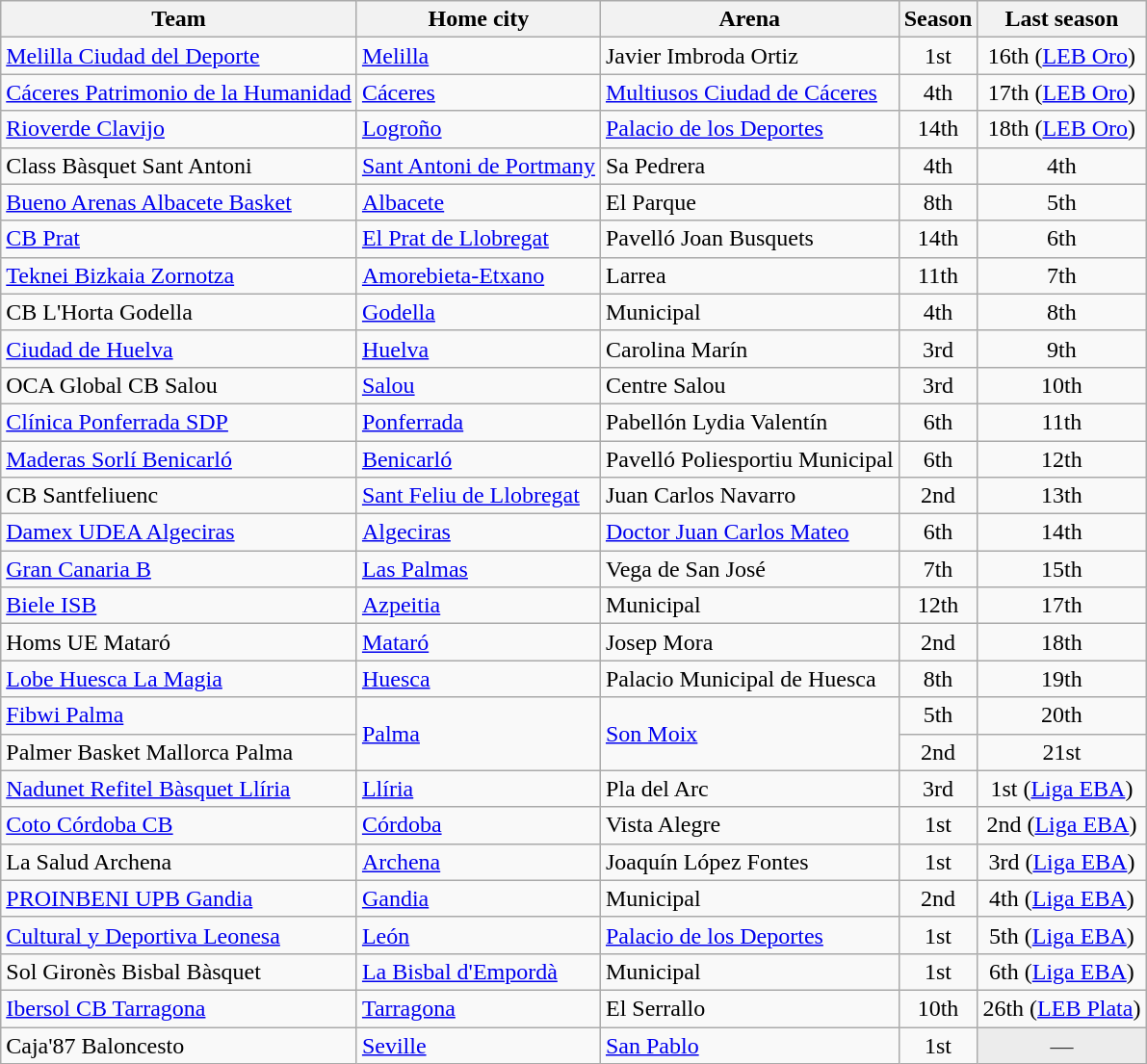<table class="wikitable sortable">
<tr>
<th>Team</th>
<th>Home city</th>
<th>Arena</th>
<th>Season</th>
<th>Last season</th>
</tr>
<tr>
<td><a href='#'>Melilla Ciudad del Deporte</a></td>
<td><a href='#'>Melilla</a></td>
<td>Javier Imbroda Ortiz</td>
<td style="text-align:center">1st</td>
<td data-sort-value="-1" style="text-align:center"> 16th (<a href='#'>LEB Oro</a>)</td>
</tr>
<tr>
<td><a href='#'>Cáceres Patrimonio de la Humanidad</a></td>
<td><a href='#'>Cáceres</a></td>
<td><a href='#'>Multiusos Ciudad de Cáceres</a></td>
<td style="text-align:center">4th</td>
<td data-sort-value="-2" style="text-align:center"> 17th (<a href='#'>LEB Oro</a>)</td>
</tr>
<tr>
<td><a href='#'>Rioverde Clavijo</a></td>
<td><a href='#'>Logroño</a></td>
<td><a href='#'>Palacio de los Deportes</a></td>
<td style="text-align:center">14th</td>
<td data-sort-value="-3" style="text-align:center"> 18th (<a href='#'>LEB Oro</a>)</td>
</tr>
<tr>
<td>Class Bàsquet Sant Antoni</td>
<td><a href='#'>Sant Antoni de Portmany</a></td>
<td>Sa Pedrera</td>
<td style="text-align:center">4th</td>
<td style="text-align:center">4th</td>
</tr>
<tr>
<td><a href='#'>Bueno Arenas Albacete Basket</a></td>
<td><a href='#'>Albacete</a></td>
<td>El Parque</td>
<td style="text-align:center">8th</td>
<td style="text-align:center">5th</td>
</tr>
<tr>
<td><a href='#'>CB Prat</a></td>
<td><a href='#'>El Prat de Llobregat</a></td>
<td>Pavelló Joan Busquets</td>
<td style="text-align:center">14th</td>
<td style="text-align:center">6th</td>
</tr>
<tr>
<td><a href='#'>Teknei Bizkaia Zornotza</a></td>
<td><a href='#'>Amorebieta-Etxano</a></td>
<td>Larrea</td>
<td style="text-align:center">11th</td>
<td style="text-align:center">7th</td>
</tr>
<tr>
<td>CB L'Horta Godella</td>
<td><a href='#'>Godella</a></td>
<td>Municipal</td>
<td style="text-align:center">4th</td>
<td style="text-align:center">8th</td>
</tr>
<tr>
<td><a href='#'>Ciudad de Huelva</a></td>
<td><a href='#'>Huelva</a></td>
<td>Carolina Marín</td>
<td style="text-align:center">3rd</td>
<td style="text-align:center">9th</td>
</tr>
<tr>
<td>OCA Global CB Salou</td>
<td><a href='#'>Salou</a></td>
<td>Centre Salou</td>
<td style="text-align:center">3rd</td>
<td style="text-align:center">10th</td>
</tr>
<tr>
<td><a href='#'>Clínica Ponferrada SDP</a></td>
<td><a href='#'>Ponferrada</a></td>
<td>Pabellón Lydia Valentín</td>
<td style="text-align:center">6th</td>
<td style="text-align:center">11th</td>
</tr>
<tr>
<td><a href='#'>Maderas Sorlí Benicarló</a></td>
<td><a href='#'>Benicarló</a></td>
<td>Pavelló Poliesportiu Municipal</td>
<td style="text-align:center">6th</td>
<td style="text-align:center">12th</td>
</tr>
<tr>
<td>CB Santfeliuenc</td>
<td><a href='#'>Sant Feliu de Llobregat</a></td>
<td>Juan Carlos Navarro</td>
<td style="text-align:center">2nd</td>
<td style="text-align:center">13th</td>
</tr>
<tr>
<td><a href='#'>Damex UDEA Algeciras</a></td>
<td><a href='#'>Algeciras</a></td>
<td><a href='#'>Doctor Juan Carlos Mateo</a></td>
<td style="text-align:center">6th</td>
<td style="text-align:center">14th</td>
</tr>
<tr>
<td><a href='#'>Gran Canaria B</a></td>
<td><a href='#'>Las Palmas</a></td>
<td>Vega de San José</td>
<td style="text-align:center">7th</td>
<td style="text-align:center">15th</td>
</tr>
<tr>
<td><a href='#'>Biele ISB</a></td>
<td><a href='#'>Azpeitia</a></td>
<td>Municipal</td>
<td style="text-align:center">12th</td>
<td style="text-align:center">17th</td>
</tr>
<tr>
<td>Homs UE Mataró</td>
<td><a href='#'>Mataró</a></td>
<td>Josep Mora</td>
<td style="text-align:center">2nd</td>
<td style="text-align:center">18th</td>
</tr>
<tr>
<td><a href='#'>Lobe Huesca La Magia</a></td>
<td><a href='#'>Huesca</a></td>
<td>Palacio Municipal de Huesca</td>
<td style="text-align:center">8th</td>
<td style="text-align:center">19th</td>
</tr>
<tr>
<td><a href='#'>Fibwi Palma</a></td>
<td rowspan="2"><a href='#'>Palma</a></td>
<td rowspan="2"><a href='#'>Son Moix</a></td>
<td style="text-align:center">5th</td>
<td style="text-align:center">20th</td>
</tr>
<tr>
<td>Palmer Basket Mallorca Palma</td>
<td style="text-align:center">2nd</td>
<td style="text-align:center">21st</td>
</tr>
<tr>
<td><a href='#'>Nadunet Refitel Bàsquet Llíria</a></td>
<td><a href='#'>Llíria</a></td>
<td>Pla del Arc</td>
<td style="text-align:center">3rd</td>
<td data-sort-value="22" style="text-align:center"> 1st (<a href='#'>Liga EBA</a>)</td>
</tr>
<tr>
<td><a href='#'>Coto Córdoba CB</a></td>
<td><a href='#'>Córdoba</a></td>
<td>Vista Alegre</td>
<td style="text-align:center">1st</td>
<td data-sort-value="23" style="text-align:center"> 2nd (<a href='#'>Liga EBA</a>)</td>
</tr>
<tr>
<td>La Salud Archena</td>
<td><a href='#'>Archena</a></td>
<td>Joaquín López Fontes</td>
<td style="text-align:center">1st</td>
<td data-sort-value="24" style="text-align:center"> 3rd (<a href='#'>Liga EBA</a>)</td>
</tr>
<tr>
<td><a href='#'>PROINBENI UPB Gandia</a></td>
<td><a href='#'>Gandia</a></td>
<td>Municipal</td>
<td style="text-align:center">2nd</td>
<td data-sort-value="25" style="text-align:center"> 4th (<a href='#'>Liga EBA</a>)</td>
</tr>
<tr>
<td><a href='#'>Cultural y Deportiva Leonesa</a></td>
<td><a href='#'>León</a></td>
<td><a href='#'>Palacio de los Deportes</a></td>
<td style="text-align:center">1st</td>
<td data-sort-value="26" style="text-align:center"> 5th (<a href='#'>Liga EBA</a>)</td>
</tr>
<tr>
<td>Sol Gironès Bisbal Bàsquet</td>
<td><a href='#'>La Bisbal d'Empordà</a></td>
<td>Municipal</td>
<td style="text-align:center">1st</td>
<td data-sort-value="27" style="text-align:center"> 6th (<a href='#'>Liga EBA</a>)</td>
</tr>
<tr>
<td><a href='#'>Ibersol CB Tarragona</a></td>
<td><a href='#'>Tarragona</a></td>
<td>El Serrallo</td>
<td style="text-align:center">10th</td>
<td data-sort-value="28" style="text-align:center"> 26th (<a href='#'>LEB Plata</a>)</td>
</tr>
<tr>
<td>Caja'87 Baloncesto</td>
<td><a href='#'>Seville</a></td>
<td><a href='#'>San Pablo</a></td>
<td style="text-align:center">1st</td>
<td data-sort-value="99" style="background: var(--background-color-interactive, #ececec); color: var(--color-base, #2C2C2C); vertical-align: middle; text-align: center; " class="table-na">—</td>
</tr>
</table>
